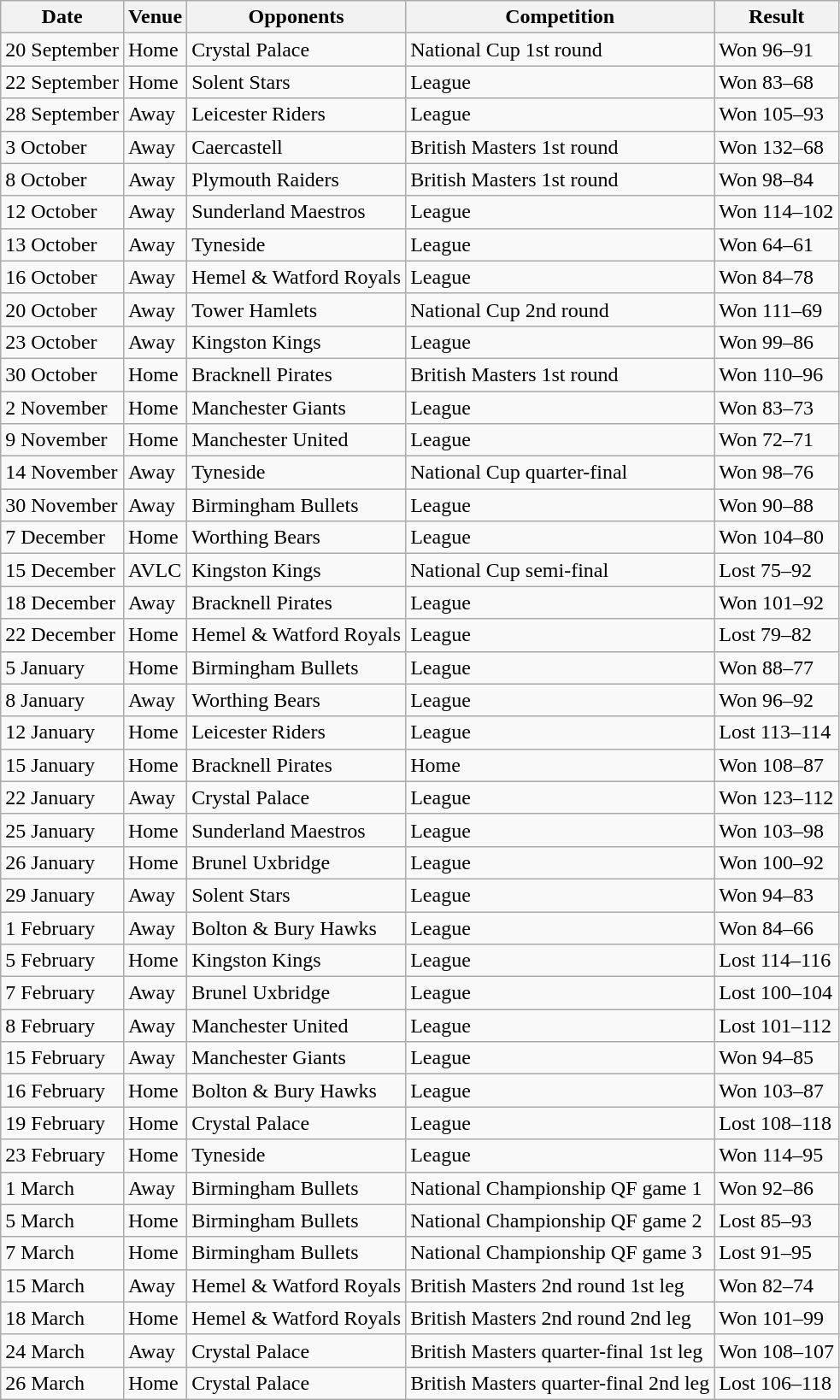<table class="wikitable">
<tr>
<th>Date</th>
<th>Venue</th>
<th>Opponents</th>
<th>Competition</th>
<th>Result</th>
</tr>
<tr>
<td>20 September</td>
<td>Home</td>
<td>Crystal Palace</td>
<td>National Cup 1st round</td>
<td>Won 96–91</td>
</tr>
<tr>
<td>22 September</td>
<td>Home</td>
<td>Solent Stars</td>
<td>League</td>
<td>Won 83–68</td>
</tr>
<tr>
<td>28 September</td>
<td>Away</td>
<td>Leicester Riders</td>
<td>League</td>
<td>Won 105–93</td>
</tr>
<tr>
<td>3 October</td>
<td>Away</td>
<td>Caercastell</td>
<td>British Masters 1st round</td>
<td>Won 132–68</td>
</tr>
<tr>
<td>8 October</td>
<td>Away</td>
<td>Plymouth Raiders</td>
<td>British Masters 1st round</td>
<td>Won 98–84</td>
</tr>
<tr>
<td>12 October</td>
<td>Away</td>
<td>Sunderland Maestros</td>
<td>League</td>
<td>Won 114–102</td>
</tr>
<tr>
<td>13 October</td>
<td>Away</td>
<td>Tyneside</td>
<td>League</td>
<td>Won 64–61</td>
</tr>
<tr>
<td>16 October</td>
<td>Away</td>
<td>Hemel & Watford Royals</td>
<td>League</td>
<td>Won 84–78</td>
</tr>
<tr>
<td>20 October</td>
<td>Away</td>
<td>Tower Hamlets</td>
<td>National Cup 2nd round</td>
<td>Won 111–69</td>
</tr>
<tr>
<td>23 October</td>
<td>Away</td>
<td>Kingston Kings</td>
<td>League</td>
<td>Won 99–86</td>
</tr>
<tr>
<td>30 October</td>
<td>Home</td>
<td>Bracknell Pirates</td>
<td>British Masters 1st round</td>
<td>Won 110–96</td>
</tr>
<tr>
<td>2 November</td>
<td>Home</td>
<td>Manchester Giants</td>
<td>League</td>
<td>Won 83–73</td>
</tr>
<tr>
<td>9 November</td>
<td>Home</td>
<td>Manchester United</td>
<td>League</td>
<td>Won 72–71</td>
</tr>
<tr>
<td>14 November</td>
<td>Away</td>
<td>Tyneside</td>
<td>National Cup quarter-final</td>
<td>Won 98–76</td>
</tr>
<tr>
<td>30 November</td>
<td>Away</td>
<td>Birmingham Bullets</td>
<td>League</td>
<td>Won 90–88</td>
</tr>
<tr>
<td>7 December</td>
<td>Home</td>
<td>Worthing Bears</td>
<td>League</td>
<td>Won 104–80</td>
</tr>
<tr>
<td>15 December</td>
<td>AVLC</td>
<td>Kingston Kings</td>
<td>National Cup semi-final</td>
<td>Lost 75–92</td>
</tr>
<tr>
<td>18 December</td>
<td>Away</td>
<td>Bracknell Pirates</td>
<td>League</td>
<td>Won 101–92</td>
</tr>
<tr>
<td>22 December</td>
<td>Home</td>
<td>Hemel & Watford Royals</td>
<td>League</td>
<td>Lost 79–82</td>
</tr>
<tr>
<td>5 January</td>
<td>Home</td>
<td>Birmingham Bullets</td>
<td>League</td>
<td>Won 88–77</td>
</tr>
<tr>
<td>8 January</td>
<td>Away</td>
<td>Worthing Bears</td>
<td>League</td>
<td>Won 96–92</td>
</tr>
<tr>
<td>12 January</td>
<td>Home</td>
<td>Leicester Riders</td>
<td>League</td>
<td>Lost 113–114</td>
</tr>
<tr>
<td>15 January</td>
<td>Home</td>
<td>Bracknell Pirates</td>
<td>Home</td>
<td>Won 108–87</td>
</tr>
<tr>
<td>22 January</td>
<td>Away</td>
<td>Crystal Palace</td>
<td>League</td>
<td>Won 123–112</td>
</tr>
<tr>
<td>25 January</td>
<td>Home</td>
<td>Sunderland Maestros</td>
<td>League</td>
<td>Won 103–98</td>
</tr>
<tr>
<td>26 January</td>
<td>Home</td>
<td>Brunel Uxbridge</td>
<td>League</td>
<td>Won 100–92</td>
</tr>
<tr>
<td>29 January</td>
<td>Away</td>
<td>Solent Stars</td>
<td>League</td>
<td>Won 94–83</td>
</tr>
<tr>
<td>1 February</td>
<td>Away</td>
<td>Bolton & Bury Hawks</td>
<td>League</td>
<td>Won 84–66</td>
</tr>
<tr>
<td>5 February</td>
<td>Home</td>
<td>Kingston Kings</td>
<td>League</td>
<td>Lost 114–116</td>
</tr>
<tr>
<td>7 February</td>
<td>Away</td>
<td>Brunel Uxbridge</td>
<td>League</td>
<td>Lost 100–104</td>
</tr>
<tr>
<td>8 February</td>
<td>Away</td>
<td>Manchester United</td>
<td>League</td>
<td>Lost 101–112</td>
</tr>
<tr>
<td>15 February</td>
<td>Away</td>
<td>Manchester Giants</td>
<td>League</td>
<td>Won 94–85</td>
</tr>
<tr>
<td>16 February</td>
<td>Home</td>
<td>Bolton & Bury Hawks</td>
<td>League</td>
<td>Won 103–87</td>
</tr>
<tr>
<td>19 February</td>
<td>Home</td>
<td>Crystal Palace</td>
<td>League</td>
<td>Lost 108–118</td>
</tr>
<tr>
<td>23 February</td>
<td>Home</td>
<td>Tyneside</td>
<td>League</td>
<td>Won 114–95</td>
</tr>
<tr>
<td>1 March</td>
<td>Away</td>
<td>Birmingham Bullets</td>
<td>National Championship QF game 1</td>
<td>Won 92–86</td>
</tr>
<tr>
<td>5 March</td>
<td>Home</td>
<td>Birmingham Bullets</td>
<td>National Championship QF game 2</td>
<td>Lost 85–93</td>
</tr>
<tr>
<td>7 March</td>
<td>Home</td>
<td>Birmingham Bullets</td>
<td>National Championship QF game 3</td>
<td>Lost 91–95</td>
</tr>
<tr>
<td>15 March</td>
<td>Away</td>
<td>Hemel & Watford Royals</td>
<td>British Masters 2nd round 1st leg</td>
<td>Won 82–74</td>
</tr>
<tr>
<td>18 March</td>
<td>Home</td>
<td>Hemel & Watford Royals</td>
<td>British Masters 2nd round 2nd leg</td>
<td>Won 101–99</td>
</tr>
<tr>
<td>24 March</td>
<td>Away</td>
<td>Crystal Palace</td>
<td>British Masters quarter-final 1st leg</td>
<td>Won 108–107</td>
</tr>
<tr>
<td>26 March</td>
<td>Home</td>
<td>Crystal Palace</td>
<td>British Masters quarter-final 2nd leg</td>
<td>Lost 106–118</td>
</tr>
</table>
